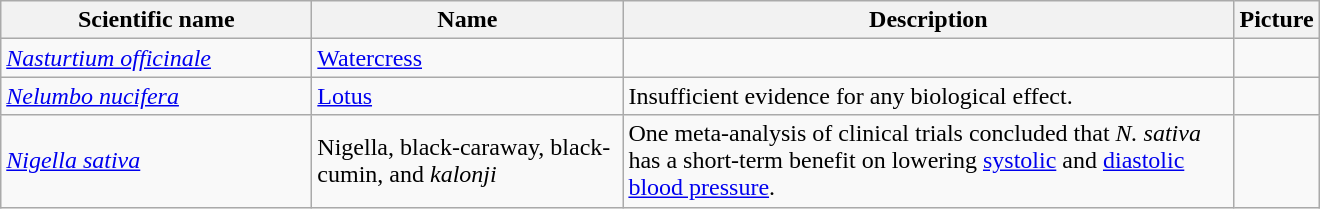<table class="wikitable sortable">
<tr>
<th width=200px>Scientific name</th>
<th width=200px>Name</th>
<th width=400px>Description</th>
<th>Picture</th>
</tr>
<tr>
<td><em><a href='#'>Nasturtium officinale</a></em></td>
<td><a href='#'>Watercress</a></td>
<td></td>
<td></td>
</tr>
<tr>
<td><em><a href='#'>Nelumbo nucifera</a></em></td>
<td><a href='#'>Lotus</a></td>
<td>Insufficient evidence for any biological effect.</td>
<td></td>
</tr>
<tr>
<td><em><a href='#'>Nigella sativa</a></em></td>
<td>Nigella, black-caraway, black-cumin, and <em>kalonji</em></td>
<td>One meta-analysis of clinical trials concluded that <em>N. sativa</em> has a short-term benefit on lowering <a href='#'>systolic</a> and <a href='#'>diastolic blood pressure</a>.</td>
<td></td>
</tr>
</table>
